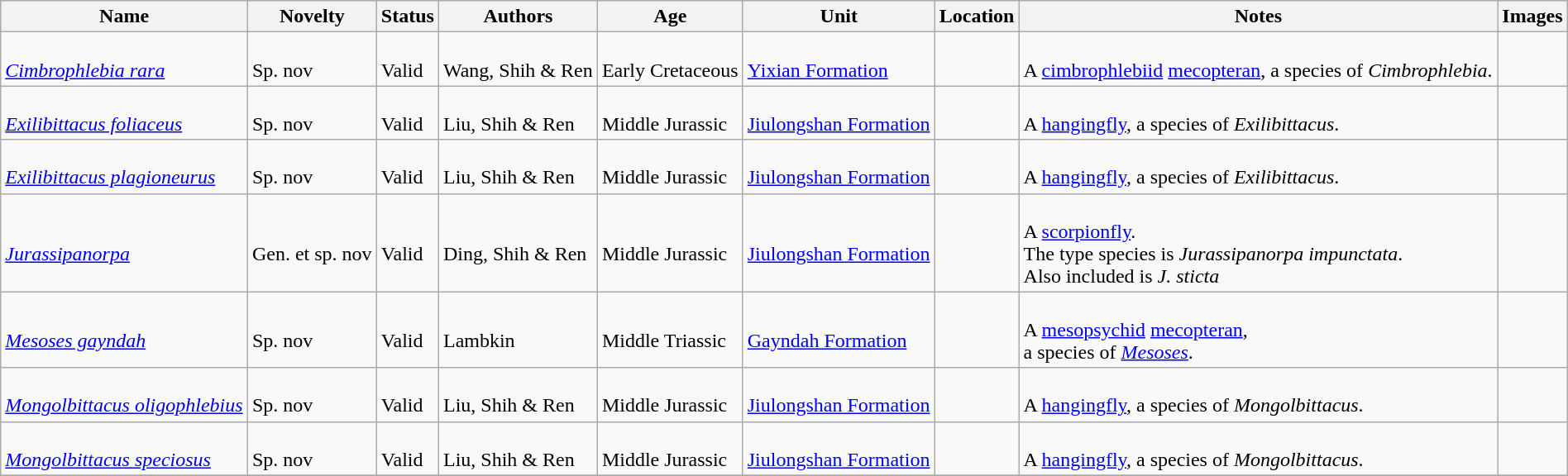<table class="wikitable sortable" align="center" width="100%">
<tr>
<th>Name</th>
<th>Novelty</th>
<th>Status</th>
<th>Authors</th>
<th>Age</th>
<th>Unit</th>
<th>Location</th>
<th>Notes</th>
<th>Images</th>
</tr>
<tr>
<td><br><em><a href='#'>Cimbrophlebia rara</a></em></td>
<td><br>Sp. nov</td>
<td><br>Valid</td>
<td><br>Wang, Shih & Ren</td>
<td><br>Early Cretaceous</td>
<td><br><a href='#'>Yixian Formation</a></td>
<td><br></td>
<td><br>A <a href='#'>cimbrophlebiid</a> <a href='#'>mecopteran</a>, a species of <em>Cimbrophlebia</em>.</td>
<td></td>
</tr>
<tr>
<td><br><em><a href='#'>Exilibittacus foliaceus</a></em></td>
<td><br>Sp. nov</td>
<td><br>Valid</td>
<td><br>Liu, Shih & Ren</td>
<td><br>Middle Jurassic</td>
<td><br><a href='#'>Jiulongshan Formation</a></td>
<td><br></td>
<td><br>A <a href='#'>hangingfly</a>, a species of <em>Exilibittacus</em>.</td>
<td></td>
</tr>
<tr>
<td><br><em><a href='#'>Exilibittacus plagioneurus</a></em></td>
<td><br>Sp. nov</td>
<td><br>Valid</td>
<td><br>Liu, Shih & Ren</td>
<td><br>Middle Jurassic</td>
<td><br><a href='#'>Jiulongshan Formation</a></td>
<td><br></td>
<td><br>A <a href='#'>hangingfly</a>, a species of <em>Exilibittacus</em>.</td>
<td></td>
</tr>
<tr>
<td><br><em><a href='#'>Jurassipanorpa</a></em></td>
<td><br>Gen. et sp. nov</td>
<td><br>Valid</td>
<td><br>Ding, Shih & Ren</td>
<td><br>Middle Jurassic</td>
<td><br><a href='#'>Jiulongshan Formation</a></td>
<td><br></td>
<td><br>A <a href='#'>scorpionfly</a>.<br> The type species is <em>Jurassipanorpa impunctata</em>.<br> Also included is <em>J. sticta</em></td>
<td></td>
</tr>
<tr>
<td><br><em><a href='#'>Mesoses gayndah</a></em></td>
<td><br>Sp. nov</td>
<td><br>Valid</td>
<td><br>Lambkin</td>
<td><br>Middle Triassic</td>
<td><br><a href='#'>Gayndah Formation</a></td>
<td><br></td>
<td><br>A <a href='#'>mesopsychid</a> <a href='#'>mecopteran</a>,<br> a species of <em><a href='#'>Mesoses</a></em>.</td>
<td></td>
</tr>
<tr>
<td><br><em><a href='#'>Mongolbittacus oligophlebius</a></em></td>
<td><br>Sp. nov</td>
<td><br>Valid</td>
<td><br>Liu, Shih & Ren</td>
<td><br>Middle Jurassic</td>
<td><br><a href='#'>Jiulongshan Formation</a></td>
<td><br></td>
<td><br>A <a href='#'>hangingfly</a>, a species of <em>Mongolbittacus</em>.</td>
<td></td>
</tr>
<tr>
<td><br><em><a href='#'>Mongolbittacus speciosus</a></em></td>
<td><br>Sp. nov</td>
<td><br>Valid</td>
<td><br>Liu, Shih & Ren</td>
<td><br>Middle Jurassic</td>
<td><br><a href='#'>Jiulongshan Formation</a></td>
<td><br></td>
<td><br>A <a href='#'>hangingfly</a>, a species of <em>Mongolbittacus</em>.</td>
<td></td>
</tr>
<tr>
</tr>
</table>
